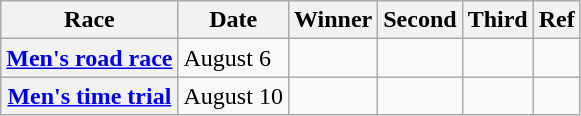<table class="wikitable plainrowheaders">
<tr>
<th>Race</th>
<th>Date</th>
<th>Winner</th>
<th>Second</th>
<th>Third</th>
<th>Ref</th>
</tr>
<tr>
<th scope=row> <a href='#'>Men's road race</a></th>
<td>August 6</td>
<td></td>
<td></td>
<td></td>
<td></td>
</tr>
<tr>
<th scope=row> <a href='#'>Men's time trial</a></th>
<td>August 10</td>
<td></td>
<td></td>
<td></td>
<td></td>
</tr>
</table>
